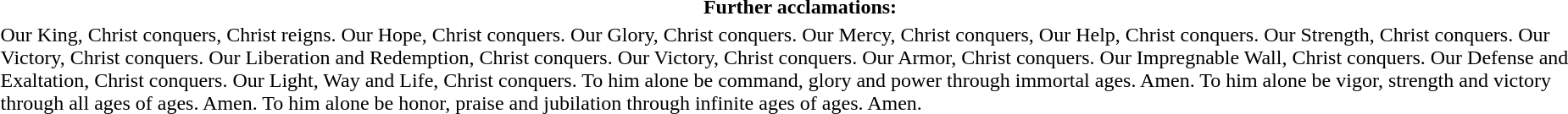<table class="Wikitable">
<tr>
<th>Further acclamations:</th>
</tr>
<tr>
<td>Our King, Christ conquers, Christ reigns. Our Hope, Christ conquers. Our Glory, Christ conquers. Our Mercy, Christ conquers, Our Help, Christ conquers. Our Strength, Christ conquers. Our Victory, Christ conquers. Our Liberation and Redemption, Christ conquers. Our Victory, Christ conquers. Our Armor, Christ conquers. Our Impregnable Wall, Christ conquers. Our Defense and Exaltation, Christ conquers. Our Light, Way and Life, Christ conquers. To him alone be command, glory and power through immortal ages. Amen. To him alone be vigor, strength and victory through all ages of ages. Amen. To him alone be honor, praise and jubilation through infinite ages of ages. Amen.</td>
</tr>
</table>
